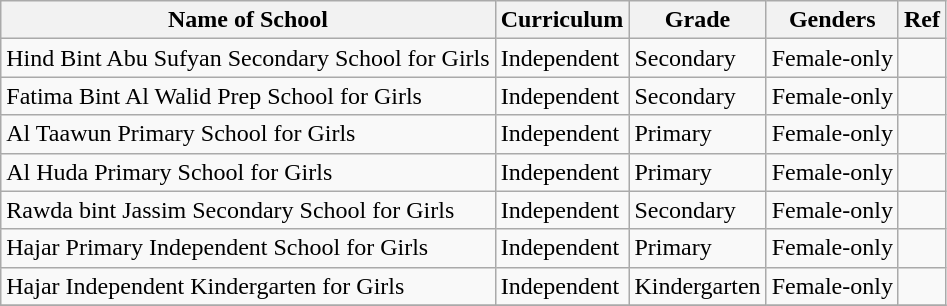<table class="wikitable">
<tr>
<th>Name of School</th>
<th>Curriculum</th>
<th>Grade</th>
<th>Genders</th>
<th>Ref</th>
</tr>
<tr>
<td>Hind Bint Abu Sufyan Secondary School for Girls</td>
<td>Independent</td>
<td>Secondary</td>
<td>Female-only</td>
<td></td>
</tr>
<tr>
<td>Fatima Bint Al Walid Prep School for Girls</td>
<td>Independent</td>
<td>Secondary</td>
<td>Female-only</td>
<td></td>
</tr>
<tr>
<td>Al Taawun Primary School for Girls</td>
<td>Independent</td>
<td>Primary</td>
<td>Female-only</td>
<td></td>
</tr>
<tr>
<td>Al Huda Primary School for Girls</td>
<td>Independent</td>
<td>Primary</td>
<td>Female-only</td>
<td></td>
</tr>
<tr>
<td>Rawda bint Jassim Secondary School for Girls</td>
<td>Independent</td>
<td>Secondary</td>
<td>Female-only</td>
<td></td>
</tr>
<tr>
<td>Hajar Primary Independent School for Girls</td>
<td>Independent</td>
<td>Primary</td>
<td>Female-only</td>
<td></td>
</tr>
<tr>
<td>Hajar Independent Kindergarten for Girls</td>
<td>Independent</td>
<td>Kindergarten</td>
<td>Female-only</td>
<td></td>
</tr>
<tr>
</tr>
</table>
